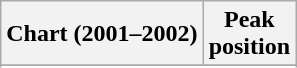<table class="wikitable sortable plainrowheaders">
<tr>
<th scope="col">Chart (2001–2002)</th>
<th scope="col">Peak<br>position</th>
</tr>
<tr>
</tr>
<tr>
</tr>
<tr>
</tr>
<tr>
</tr>
<tr>
</tr>
<tr>
</tr>
</table>
